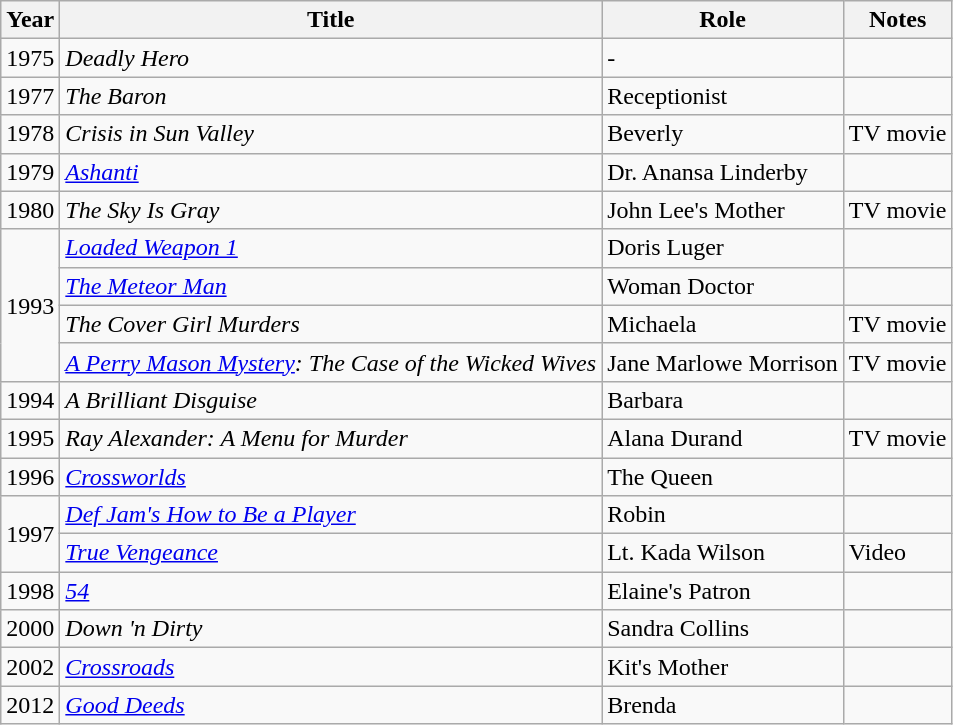<table class="wikitable plainrowheaders sortable" style="margin-right: 0;">
<tr>
<th>Year</th>
<th>Title</th>
<th>Role</th>
<th>Notes</th>
</tr>
<tr>
<td>1975</td>
<td><em>Deadly Hero</em></td>
<td>-</td>
<td></td>
</tr>
<tr>
<td>1977</td>
<td><em>The Baron</em></td>
<td>Receptionist</td>
<td></td>
</tr>
<tr>
<td>1978</td>
<td><em>Crisis in Sun Valley</em></td>
<td>Beverly</td>
<td>TV movie</td>
</tr>
<tr>
<td>1979</td>
<td><em><a href='#'>Ashanti</a></em></td>
<td>Dr. Anansa Linderby</td>
<td></td>
</tr>
<tr>
<td>1980</td>
<td><em>The Sky Is Gray</em></td>
<td>John Lee's Mother</td>
<td>TV movie</td>
</tr>
<tr>
<td rowspan=4>1993</td>
<td><em><a href='#'>Loaded Weapon 1</a></em></td>
<td>Doris Luger</td>
<td></td>
</tr>
<tr>
<td><em><a href='#'>The Meteor Man</a></em></td>
<td>Woman Doctor</td>
<td></td>
</tr>
<tr>
<td><em>The Cover Girl Murders</em></td>
<td>Michaela</td>
<td>TV movie</td>
</tr>
<tr>
<td><em><a href='#'>A Perry Mason Mystery</a>: The Case of the Wicked Wives</em></td>
<td>Jane Marlowe Morrison</td>
<td>TV movie</td>
</tr>
<tr>
<td>1994</td>
<td><em>A Brilliant Disguise</em></td>
<td>Barbara</td>
<td></td>
</tr>
<tr>
<td>1995</td>
<td><em>Ray Alexander: A Menu for Murder</em></td>
<td>Alana Durand</td>
<td>TV movie</td>
</tr>
<tr>
<td>1996</td>
<td><em><a href='#'>Crossworlds</a></em></td>
<td>The Queen</td>
<td></td>
</tr>
<tr>
<td rowspan=2>1997</td>
<td><em><a href='#'>Def Jam's How to Be a Player</a></em></td>
<td>Robin</td>
</tr>
<tr>
<td><em><a href='#'>True Vengeance</a></em></td>
<td>Lt. Kada Wilson</td>
<td>Video</td>
</tr>
<tr>
<td>1998</td>
<td><em><a href='#'>54</a></em></td>
<td>Elaine's Patron</td>
<td></td>
</tr>
<tr>
<td>2000</td>
<td><em>Down 'n Dirty</em></td>
<td>Sandra Collins</td>
<td></td>
</tr>
<tr>
<td>2002</td>
<td><em><a href='#'>Crossroads</a></em></td>
<td>Kit's Mother</td>
<td></td>
</tr>
<tr>
<td>2012</td>
<td><em><a href='#'>Good Deeds</a></em></td>
<td>Brenda</td>
<td></td>
</tr>
</table>
